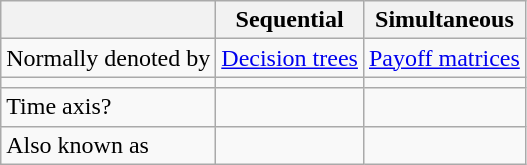<table class="wikitable">
<tr>
<th></th>
<th>Sequential</th>
<th>Simultaneous</th>
</tr>
<tr>
<td>Normally denoted by</td>
<td><a href='#'>Decision trees</a></td>
<td><a href='#'>Payoff matrices</a></td>
</tr>
<tr>
<td></td>
<td></td>
<td></td>
</tr>
<tr>
<td>Time axis?</td>
<td></td>
<td></td>
</tr>
<tr>
<td>Also known as</td>
<td></td>
<td></td>
</tr>
</table>
